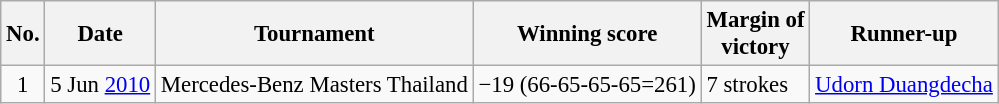<table class="wikitable" style="font-size:95%;">
<tr>
<th>No.</th>
<th>Date</th>
<th>Tournament</th>
<th>Winning score</th>
<th>Margin of<br>victory</th>
<th>Runner-up</th>
</tr>
<tr>
<td align=center>1</td>
<td align=right>5 Jun <a href='#'>2010</a></td>
<td>Mercedes-Benz Masters Thailand</td>
<td>−19 (66-65-65-65=261)</td>
<td>7 strokes</td>
<td> <a href='#'>Udorn Duangdecha</a></td>
</tr>
</table>
